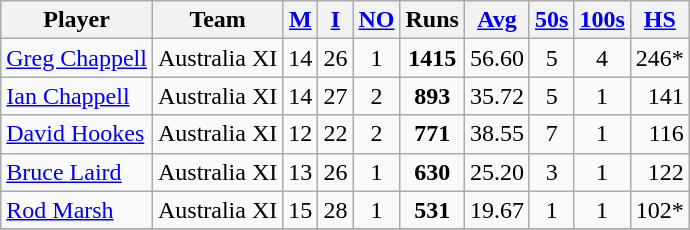<table class="wikitable" style="text-align:center;">
<tr>
<th>Player</th>
<th>Team</th>
<th><a href='#'>M</a></th>
<th><a href='#'>I</a></th>
<th><a href='#'>NO</a></th>
<th>Runs</th>
<th><a href='#'>Avg</a></th>
<th><a href='#'>50s</a></th>
<th><a href='#'>100s</a></th>
<th><a href='#'>HS</a></th>
</tr>
<tr>
<td align="left"><a href='#'>Greg Chappell</a></td>
<td align="left"> Australia XI</td>
<td>14</td>
<td>26</td>
<td>1</td>
<td><strong>1415</strong></td>
<td align="right">56.60</td>
<td>5</td>
<td>4</td>
<td align="right">246*</td>
</tr>
<tr>
<td align="left"><a href='#'>Ian Chappell</a></td>
<td align="left"> Australia XI</td>
<td>14</td>
<td>27</td>
<td>2</td>
<td><strong>893</strong></td>
<td align="right">35.72</td>
<td>5</td>
<td>1</td>
<td align="right">141</td>
</tr>
<tr>
<td align="left"><a href='#'>David Hookes</a></td>
<td align="left"> Australia XI</td>
<td>12</td>
<td>22</td>
<td>2</td>
<td><strong>771</strong></td>
<td align="right">38.55</td>
<td>7</td>
<td>1</td>
<td align="right">116</td>
</tr>
<tr>
<td align="left"><a href='#'>Bruce Laird</a></td>
<td align="left"> Australia XI</td>
<td>13</td>
<td>26</td>
<td>1</td>
<td><strong>630</strong></td>
<td align="right">25.20</td>
<td>3</td>
<td>1</td>
<td align="right">122</td>
</tr>
<tr>
<td align="left"><a href='#'>Rod Marsh</a></td>
<td align="left"> Australia XI</td>
<td>15</td>
<td>28</td>
<td>1</td>
<td><strong>531</strong></td>
<td align="right">19.67</td>
<td>1</td>
<td>1</td>
<td align="right">102*</td>
</tr>
<tr>
</tr>
</table>
